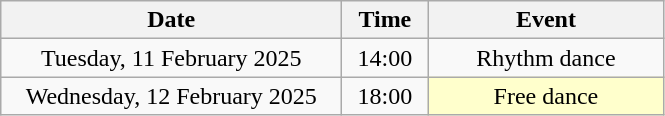<table class = "wikitable" style="text-align:center;">
<tr>
<th width=220>Date</th>
<th width=50>Time</th>
<th width=150>Event</th>
</tr>
<tr>
<td>Tuesday, 11 February 2025</td>
<td>14:00</td>
<td>Rhythm dance</td>
</tr>
<tr>
<td>Wednesday, 12 February 2025</td>
<td>18:00</td>
<td bgcolor=ffffcc>Free dance</td>
</tr>
</table>
